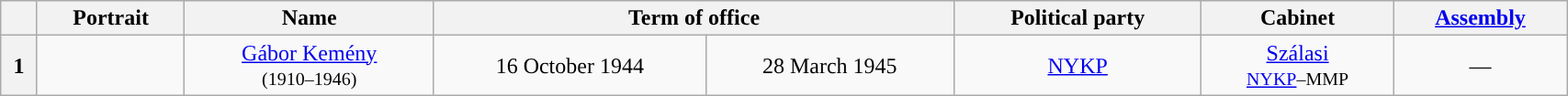<table class="wikitable" style="width:90%; text-align:center;">
<tr>
<th></th>
<th>Portrait</th>
<th>Name<br></th>
<th colspan=2>Term of office</th>
<th>Political party</th>
<th>Cabinet</th>
<th><a href='#'>Assembly</a><br></th>
</tr>
<tr>
<th style="background-color:">1</th>
<td></td>
<td><a href='#'>Gábor Kemény</a><br><small>(1910–1946)</small></td>
<td>16 October 1944</td>
<td>28 March 1945</td>
<td><a href='#'>NYKP</a></td>
<td><a href='#'>Szálasi</a><br><small><a href='#'>NYKP</a>–MMP</small></td>
<td>—</td>
</tr>
</table>
